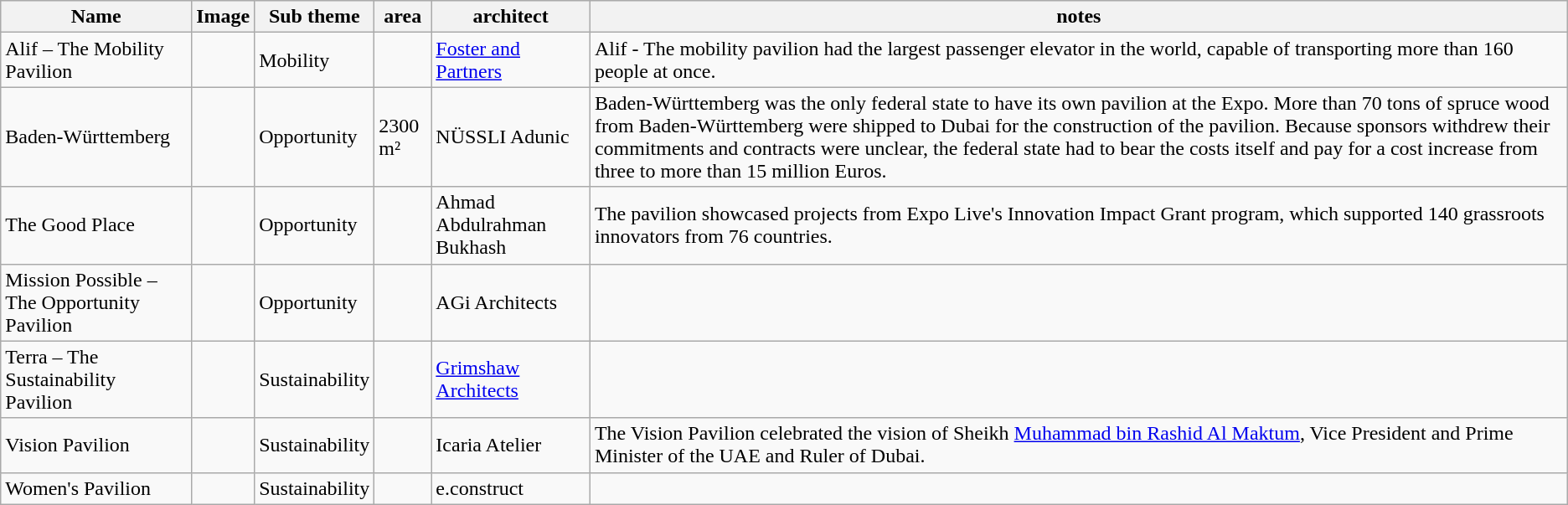<table class="sortable wikitable">
<tr style="background:#ececec;">
<th>Name</th>
<th>Image</th>
<th>Sub theme</th>
<th>area</th>
<th>architect</th>
<th>notes</th>
</tr>
<tr>
<td>Alif – The Mobility Pavilion</td>
<td></td>
<td>Mobility</td>
<td></td>
<td><a href='#'>Foster and Partners</a></td>
<td>Alif - The mobility pavilion had the largest passenger elevator in the world, capable of transporting more than 160 people at once.</td>
</tr>
<tr>
<td>Baden-Württemberg</td>
<td></td>
<td>Opportunity</td>
<td>2300 m²</td>
<td>NÜSSLI Adunic</td>
<td>Baden-Württemberg was the only federal state to have its own pavilion at the Expo. More than 70 tons of spruce wood from Baden-Württemberg were shipped to Dubai for the construction of the pavilion. Because sponsors withdrew their commitments and contracts were unclear, the federal state had to bear the costs itself and pay for a cost increase from three to more than 15 million Euros.</td>
</tr>
<tr>
<td>The Good Place</td>
<td></td>
<td>Opportunity</td>
<td></td>
<td>Ahmad Abdulrahman Bukhash</td>
<td>The pavilion showcased projects from Expo Live's Innovation Impact Grant program, which supported 140 grassroots innovators from 76 countries.</td>
</tr>
<tr>
<td>Mission Possible – The Opportunity Pavilion</td>
<td></td>
<td>Opportunity</td>
<td></td>
<td>AGi Architects</td>
<td></td>
</tr>
<tr>
<td>Terra – The Sustainability Pavilion</td>
<td></td>
<td>Sustainability</td>
<td></td>
<td><a href='#'>Grimshaw Architects</a></td>
<td></td>
</tr>
<tr>
<td>Vision Pavilion</td>
<td></td>
<td>Sustainability</td>
<td></td>
<td>Icaria Atelier</td>
<td>The Vision Pavilion celebrated the vision of Sheikh <a href='#'>Muhammad bin Rashid Al Maktum</a>, Vice President and Prime Minister of the UAE and Ruler of Dubai.</td>
</tr>
<tr>
<td>Women's Pavilion</td>
<td></td>
<td>Sustainability</td>
<td></td>
<td>e.construct</td>
<td></td>
</tr>
</table>
